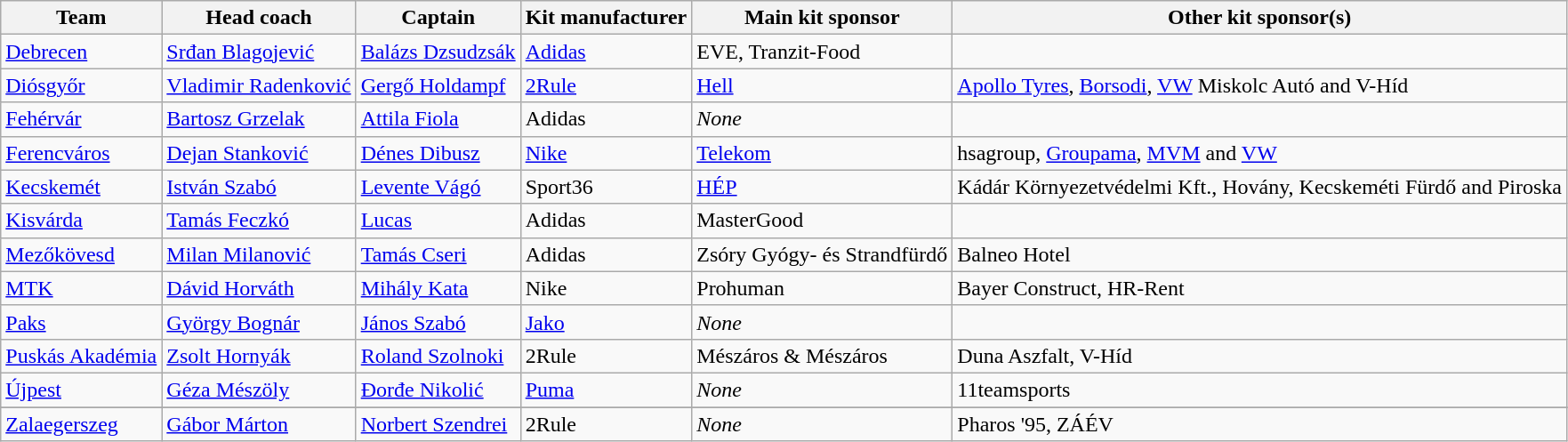<table class="wikitable sortable">
<tr>
<th>Team</th>
<th>Head coach</th>
<th>Captain</th>
<th>Kit manufacturer</th>
<th>Main kit sponsor</th>
<th>Other kit sponsor(s)</th>
</tr>
<tr>
<td><a href='#'>Debrecen</a></td>
<td> <a href='#'>Srđan Blagojević</a></td>
<td> <a href='#'>Balázs Dzsudzsák</a></td>
<td><a href='#'>Adidas</a></td>
<td>EVE, Tranzit-Food</td>
<td></td>
</tr>
<tr>
<td><a href='#'>Diósgyőr</a></td>
<td> <a href='#'>Vladimir Radenković</a></td>
<td> <a href='#'>Gergő Holdampf</a></td>
<td><a href='#'>2Rule</a></td>
<td><a href='#'>Hell</a></td>
<td><a href='#'>Apollo Tyres</a>, <a href='#'>Borsodi</a>, <a href='#'>VW</a> Miskolc Autó and V-Híd</td>
</tr>
<tr>
<td><a href='#'>Fehérvár</a></td>
<td> <a href='#'>Bartosz Grzelak</a></td>
<td> <a href='#'>Attila Fiola</a></td>
<td>Adidas</td>
<td><em>None</em></td>
<td></td>
</tr>
<tr>
<td><a href='#'>Ferencváros</a></td>
<td> <a href='#'>Dejan Stanković</a></td>
<td> <a href='#'>Dénes Dibusz</a></td>
<td><a href='#'>Nike</a></td>
<td><a href='#'>Telekom</a></td>
<td>hsagroup, <a href='#'>Groupama</a>, <a href='#'>MVM</a> and <a href='#'>VW</a></td>
</tr>
<tr>
<td><a href='#'>Kecskemét</a></td>
<td> <a href='#'>István Szabó</a></td>
<td> <a href='#'>Levente Vágó</a></td>
<td>Sport36</td>
<td><a href='#'>HÉP</a></td>
<td>Kádár Környezetvédelmi Kft., Hovány, Kecskeméti Fürdő and Piroska</td>
</tr>
<tr>
<td><a href='#'>Kisvárda</a></td>
<td> <a href='#'>Tamás Feczkó</a></td>
<td> <a href='#'>Lucas</a></td>
<td>Adidas</td>
<td>MasterGood</td>
<td></td>
</tr>
<tr>
<td><a href='#'>Mezőkövesd</a></td>
<td> <a href='#'>Milan Milanović</a></td>
<td> <a href='#'>Tamás Cseri</a></td>
<td>Adidas</td>
<td>Zsóry Gyógy- és Strandfürdő</td>
<td>Balneo Hotel</td>
</tr>
<tr>
<td><a href='#'>MTK</a></td>
<td> <a href='#'>Dávid Horváth</a></td>
<td> <a href='#'>Mihály Kata</a></td>
<td>Nike</td>
<td>Prohuman</td>
<td>Bayer Construct, HR-Rent</td>
</tr>
<tr>
<td><a href='#'>Paks</a></td>
<td> <a href='#'>György Bognár</a></td>
<td> <a href='#'>János Szabó</a></td>
<td><a href='#'>Jako</a></td>
<td><em>None</em></td>
<td></td>
</tr>
<tr>
<td><a href='#'>Puskás Akadémia</a></td>
<td> <a href='#'>Zsolt Hornyák</a></td>
<td> <a href='#'>Roland Szolnoki</a></td>
<td>2Rule</td>
<td>Mészáros & Mészáros</td>
<td>Duna Aszfalt, V-Híd</td>
</tr>
<tr>
<td><a href='#'>Újpest</a></td>
<td> <a href='#'>Géza Mészöly</a></td>
<td> <a href='#'>Đorđe Nikolić</a></td>
<td><a href='#'>Puma</a></td>
<td><em>None</em></td>
<td>11teamsports</td>
</tr>
<tr>
</tr>
<tr>
<td><a href='#'>Zalaegerszeg</a></td>
<td> <a href='#'>Gábor Márton</a></td>
<td> <a href='#'>Norbert Szendrei</a></td>
<td>2Rule</td>
<td><em>None</em></td>
<td>Pharos '95, ZÁÉV</td>
</tr>
</table>
